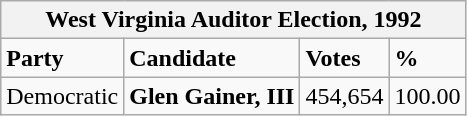<table class="wikitable">
<tr>
<th colspan="4">West Virginia Auditor Election, 1992</th>
</tr>
<tr>
<td><strong>Party</strong></td>
<td><strong>Candidate</strong></td>
<td><strong>Votes</strong></td>
<td><strong>%</strong></td>
</tr>
<tr>
<td>Democratic</td>
<td><strong>Glen Gainer, III</strong></td>
<td>454,654</td>
<td>100.00</td>
</tr>
</table>
